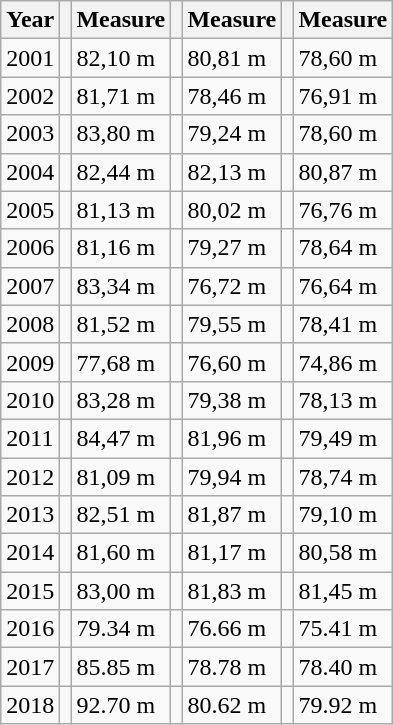<table class="wikitable">
<tr>
<th>Year</th>
<th></th>
<th>Measure</th>
<th></th>
<th>Measure</th>
<th></th>
<th>Measure</th>
</tr>
<tr>
<td>2001</td>
<td></td>
<td>82,10 m</td>
<td></td>
<td>80,81 m</td>
<td></td>
<td>78,60 m</td>
</tr>
<tr>
<td>2002</td>
<td></td>
<td>81,71 m</td>
<td></td>
<td>78,46 m</td>
<td></td>
<td>76,91 m</td>
</tr>
<tr>
<td>2003</td>
<td></td>
<td>83,80 m</td>
<td></td>
<td>79,24 m</td>
<td></td>
<td>78,60 m</td>
</tr>
<tr>
<td>2004</td>
<td></td>
<td>82,44 m</td>
<td></td>
<td>82,13 m</td>
<td></td>
<td>80,87 m</td>
</tr>
<tr>
<td>2005</td>
<td></td>
<td>81,13 m</td>
<td></td>
<td>80,02 m</td>
<td></td>
<td>76,76 m</td>
</tr>
<tr>
<td>2006</td>
<td></td>
<td>81,16 m</td>
<td></td>
<td>79,27 m</td>
<td></td>
<td>78,64 m</td>
</tr>
<tr>
<td>2007</td>
<td></td>
<td>83,34 m</td>
<td></td>
<td>76,72 m</td>
<td></td>
<td>76,64 m</td>
</tr>
<tr>
<td>2008</td>
<td></td>
<td>81,52 m</td>
<td></td>
<td>79,55 m</td>
<td></td>
<td>78,41 m</td>
</tr>
<tr>
<td>2009</td>
<td></td>
<td>77,68 m</td>
<td></td>
<td>76,60 m</td>
<td></td>
<td>74,86 m</td>
</tr>
<tr>
<td>2010</td>
<td></td>
<td>83,28 m</td>
<td></td>
<td>79,38 m</td>
<td></td>
<td>78,13 m</td>
</tr>
<tr>
<td>2011</td>
<td></td>
<td>84,47 m</td>
<td></td>
<td>81,96 m</td>
<td></td>
<td>79,49 m</td>
</tr>
<tr>
<td>2012</td>
<td></td>
<td>81,09 m</td>
<td></td>
<td>79,94 m</td>
<td></td>
<td>78,74 m</td>
</tr>
<tr>
<td>2013</td>
<td></td>
<td>82,51 m</td>
<td></td>
<td>81,87 m</td>
<td></td>
<td>79,10 m</td>
</tr>
<tr>
<td>2014</td>
<td></td>
<td>81,60 m</td>
<td></td>
<td>81,17 m</td>
<td></td>
<td>80,58 m</td>
</tr>
<tr>
<td>2015</td>
<td></td>
<td>83,00 m</td>
<td></td>
<td>81,83 m</td>
<td></td>
<td>81,45 m</td>
</tr>
<tr>
<td>2016</td>
<td></td>
<td>79.34 m</td>
<td></td>
<td>76.66 m</td>
<td></td>
<td>75.41 m</td>
</tr>
<tr>
<td>2017</td>
<td></td>
<td>85.85 m</td>
<td></td>
<td>78.78 m</td>
<td></td>
<td>78.40 m</td>
</tr>
<tr>
<td>2018</td>
<td></td>
<td>92.70 m</td>
<td></td>
<td>80.62 m</td>
<td></td>
<td>79.92 m</td>
</tr>
</table>
